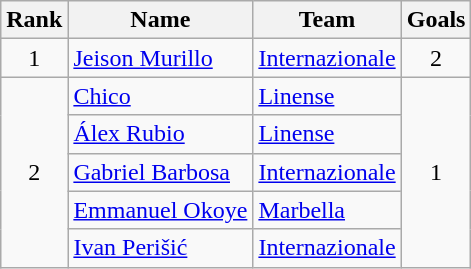<table class="wikitable" style="text-align: center;">
<tr>
<th>Rank</th>
<th>Name</th>
<th>Team</th>
<th>Goals</th>
</tr>
<tr>
<td rowspan=1>1</td>
<td align="left"> <a href='#'>Jeison Murillo</a></td>
<td align="left"> <a href='#'>Internazionale</a></td>
<td rowspan="1">2</td>
</tr>
<tr>
<td rowspan=5>2</td>
<td align="left"> <a href='#'>Chico</a></td>
<td align="left"> <a href='#'>Linense</a></td>
<td rowspan="5">1</td>
</tr>
<tr>
<td align="left"> <a href='#'>Álex Rubio</a></td>
<td align="left"> <a href='#'>Linense</a></td>
</tr>
<tr>
<td align="left"> <a href='#'>Gabriel Barbosa</a></td>
<td align="left"> <a href='#'>Internazionale</a></td>
</tr>
<tr>
<td align="left"> <a href='#'>Emmanuel Okoye</a></td>
<td align="left"> <a href='#'>Marbella</a></td>
</tr>
<tr>
<td align="left"> <a href='#'>Ivan Perišić</a></td>
<td align="left"> <a href='#'>Internazionale</a></td>
</tr>
</table>
